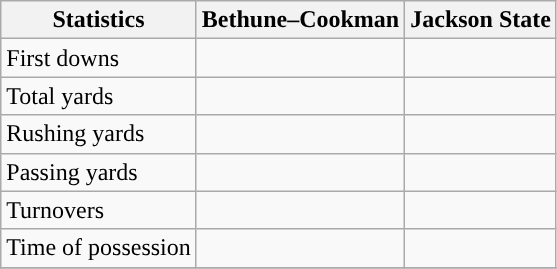<table class="wikitable">
<tr>
<th>Statistics</th>
<th>Bethune–Cookman</th>
<th>Jackson State</th>
</tr>
<tr>
<td>First downs</td>
<td></td>
<td> </td>
</tr>
<tr>
<td>Total yards</td>
<td></td>
<td> </td>
</tr>
<tr>
<td>Rushing yards</td>
<td></td>
<td> </td>
</tr>
<tr>
<td>Passing yards</td>
<td></td>
<td> </td>
</tr>
<tr>
<td>Turnovers</td>
<td></td>
<td> </td>
</tr>
<tr>
<td>Time of possession</td>
<td></td>
<td> </td>
</tr>
<tr>
</tr>
</table>
